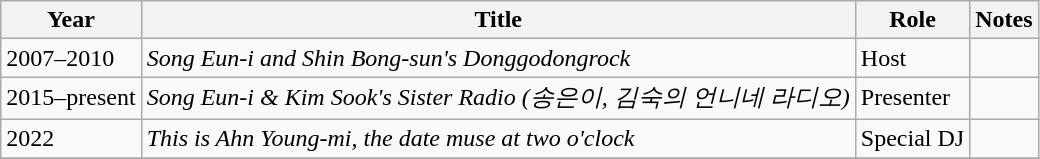<table class="wikitable">
<tr>
<th>Year</th>
<th>Title</th>
<th>Role</th>
<th>Notes</th>
</tr>
<tr>
<td>2007–2010</td>
<td><em>Song Eun-i and Shin Bong-sun's Donggodongrock</em></td>
<td>Host</td>
<td></td>
</tr>
<tr>
<td>2015–present</td>
<td><em>Song Eun-i & Kim Sook's Sister Radio (송은이, 김숙의 언니네 라디오)</em></td>
<td>Presenter</td>
<td></td>
</tr>
<tr>
<td>2022</td>
<td><em>This is Ahn Young-mi, the date muse at two o'clock</em></td>
<td>Special DJ</td>
<td></td>
</tr>
<tr>
</tr>
</table>
